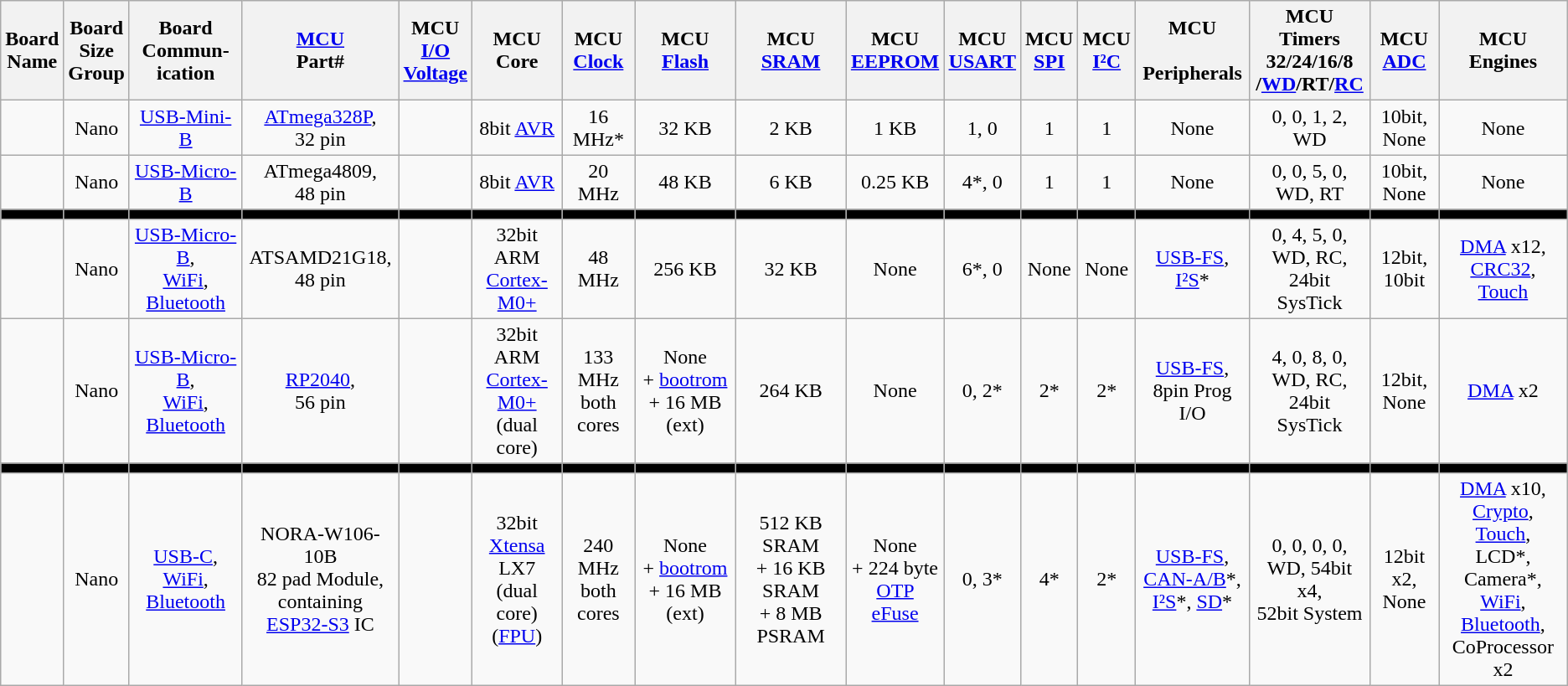<table class="wikitable nounderlines sortable" style="text-align: center;">
<tr>
<th>Board<br>Name<br></th>
<th>Board<br>Size<br>Group</th>
<th>Board<br>Commun-<br>ication</th>
<th><a href='#'>MCU</a><br>Part#<br></th>
<th>MCU<br><a href='#'>I/O</a><br><a href='#'>Voltage</a></th>
<th>MCU<br>Core</th>
<th>MCU<br><a href='#'>Clock</a></th>
<th>MCU<br><a href='#'>Flash</a></th>
<th>MCU<br><a href='#'>SRAM</a></th>
<th>MCU<br><a href='#'>EEPROM</a></th>
<th>MCU<br><a href='#'>USART</a><br></th>
<th>MCU<br><a href='#'>SPI</a></th>
<th>MCU<br><a href='#'>I²C</a></th>
<th>MCU<br><br>Peripherals</th>
<th>MCU Timers<br>32/24/16/8<br>/<a href='#'>WD</a>/RT/<a href='#'>RC</a></th>
<th>MCU<br><a href='#'>ADC</a><br></th>
<th>MCU<br>Engines</th>
</tr>
<tr>
<td></td>
<td>Nano</td>
<td><a href='#'>USB-Mini-B</a></td>
<td><a href='#'>ATmega328P</a>,<br>32 pin</td>
<td></td>
<td>8bit <a href='#'>AVR</a></td>
<td>16 MHz*</td>
<td>32 KB</td>
<td>2 KB</td>
<td>1 KB</td>
<td>1, 0</td>
<td>1</td>
<td>1</td>
<td>None</td>
<td>0, 0, 1, 2,<br>WD</td>
<td>10bit,<br>None</td>
<td>None</td>
</tr>
<tr>
<td></td>
<td>Nano</td>
<td><a href='#'>USB-Micro-B</a></td>
<td>ATmega4809,<br>48 pin</td>
<td></td>
<td>8bit <a href='#'>AVR</a></td>
<td>20 MHz</td>
<td>48 KB</td>
<td>6 KB</td>
<td>0.25 KB</td>
<td>4*, 0</td>
<td>1</td>
<td>1</td>
<td>None</td>
<td>0, 0, 5, 0,<br>WD, RT</td>
<td>10bit,<br>None</td>
<td>None</td>
</tr>
<tr>
<td style="background: black;"></td>
<td style="background: black;"></td>
<td style="background: black;"></td>
<td style="background: black;"></td>
<td style="background: black;"></td>
<td style="background: black;"></td>
<td style="background: black;"></td>
<td style="background: black;"></td>
<td style="background: black;"></td>
<td style="background: black;"></td>
<td style="background: black;"></td>
<td style="background: black;"></td>
<td style="background: black;"></td>
<td style="background: black;"></td>
<td style="background: black;"></td>
<td style="background: black;"></td>
<td style="background: black;"> </td>
</tr>
<tr>
<td></td>
<td>Nano</td>
<td><a href='#'>USB-Micro-B</a>,<br><a href='#'>WiFi</a>,<br><a href='#'>Bluetooth</a></td>
<td>ATSAMD21G18,<br>48 pin</td>
<td></td>
<td>32bit ARM<br><a href='#'>Cortex-M0+</a></td>
<td>48 MHz</td>
<td>256 KB</td>
<td>32 KB</td>
<td>None</td>
<td>6*, 0</td>
<td>None</td>
<td>None</td>
<td><a href='#'>USB-FS</a>,<br><a href='#'>I²S</a>*</td>
<td>0, 4, 5, 0,<br>WD, RC,<br>24bit SysTick</td>
<td>12bit,<br>10bit</td>
<td><a href='#'>DMA</a> x12,<br><a href='#'>CRC32</a>,<br><a href='#'>Touch</a></td>
</tr>
<tr>
<td></td>
<td>Nano</td>
<td><a href='#'>USB-Micro-B</a>,<br><a href='#'>WiFi</a>,<br><a href='#'>Bluetooth</a></td>
<td><a href='#'>RP2040</a>,<br>56 pin</td>
<td></td>
<td>32bit ARM<br><a href='#'>Cortex-M0+</a><br>(dual core)</td>
<td>133 MHz<br>both<br>cores</td>
<td>None<br>+ <a href='#'>bootrom</a><br>+ 16 MB (ext)</td>
<td>264 KB</td>
<td>None</td>
<td>0, 2*</td>
<td>2*</td>
<td>2*</td>
<td><a href='#'>USB-FS</a>,<br>8pin Prog I/O</td>
<td>4, 0, 8, 0,<br>WD, RC,<br>24bit SysTick</td>
<td>12bit,<br>None</td>
<td><a href='#'>DMA</a> x2</td>
</tr>
<tr>
<td style="background: black;"></td>
<td style="background: black;"></td>
<td style="background: black;"></td>
<td style="background: black;"></td>
<td style="background: black;"></td>
<td style="background: black;"></td>
<td style="background: black;"></td>
<td style="background: black;"></td>
<td style="background: black;"></td>
<td style="background: black;"></td>
<td style="background: black;"></td>
<td style="background: black;"></td>
<td style="background: black;"></td>
<td style="background: black;"></td>
<td style="background: black;"></td>
<td style="background: black;"></td>
<td style="background: black;"> </td>
</tr>
<tr>
<td></td>
<td>Nano</td>
<td><a href='#'>USB-C</a>,<br><a href='#'>WiFi</a>,<br><a href='#'>Bluetooth</a></td>
<td>NORA-W106-10B<br>82 pad Module,<br>containing<br><a href='#'>ESP32-S3</a> IC</td>
<td></td>
<td>32bit<br><a href='#'>Xtensa</a> LX7<br>(dual core)<br>(<a href='#'>FPU</a>)</td>
<td>240 MHz<br>both<br>cores</td>
<td>None<br>+ <a href='#'>bootrom</a><br>+ 16 MB (ext)</td>
<td>512 KB SRAM<br>+ 16 KB SRAM<br>+ 8 MB PSRAM</td>
<td>None<br>+ 224 byte<br><a href='#'>OTP</a> <a href='#'>eFuse</a></td>
<td>0, 3*</td>
<td>4*</td>
<td>2*</td>
<td><a href='#'>USB-FS</a>,<br><a href='#'>CAN-A/B</a>*,<br><a href='#'>I²S</a>*, <a href='#'>SD</a>*</td>
<td>0, 0, 0, 0,<br>WD, 54bit x4,<br>52bit System</td>
<td>12bit x2,<br>None</td>
<td><a href='#'>DMA</a> x10,<br><a href='#'>Crypto</a>, <a href='#'>Touch</a>,<br>LCD*, Camera*,<br><a href='#'>WiFi</a>, <a href='#'>Bluetooth</a>,<br>CoProcessor x2</td>
</tr>
</table>
